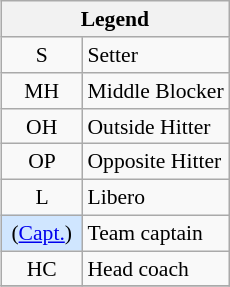<table class="wikitable" style="float:right; font-size:90%; white-space:nowrap; valign:middle;">
<tr>
<th colspan = 2>Legend</th>
</tr>
<tr>
<td align=center>  S  </td>
<td>Setter</td>
</tr>
<tr>
<td align=center>  MH  </td>
<td>Middle Blocker</td>
</tr>
<tr>
<td align=center>  OH  </td>
<td>Outside Hitter</td>
</tr>
<tr>
<td align=center>  OP  </td>
<td>Opposite Hitter</td>
</tr>
<tr>
<td align=center>  L  </td>
<td>Libero</td>
</tr>
<tr>
<td style="background: #D0E6FF;" align=center> (<a href='#'>Capt.</a>) </td>
<td>Team captain</td>
</tr>
<tr>
<td align=center>  HC  </td>
<td>Head coach</td>
</tr>
<tr>
</tr>
</table>
